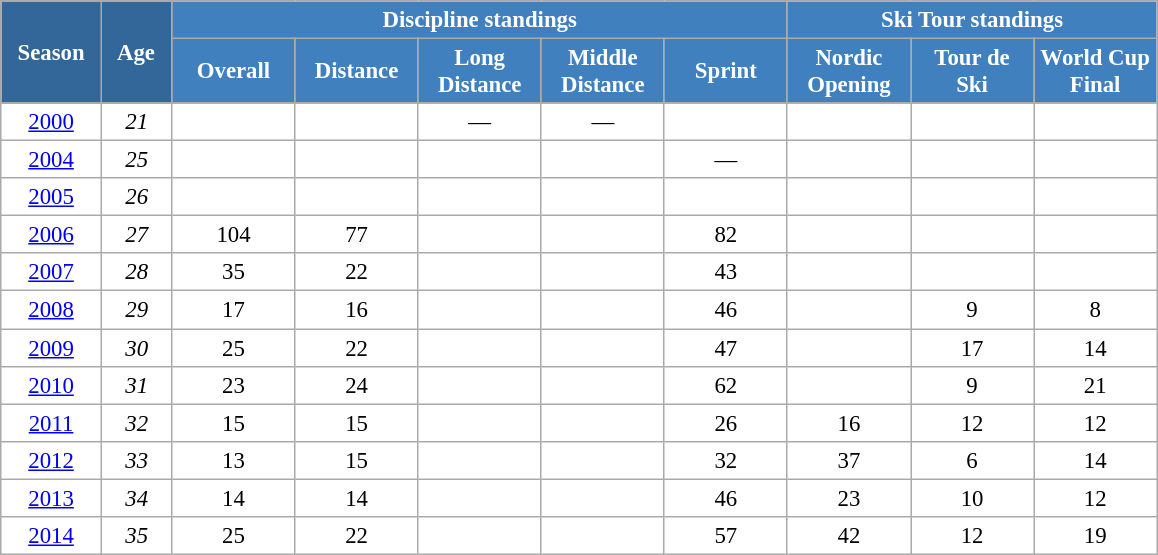<table class="wikitable" style="font-size:95%; text-align:center; border:grey solid 1px; border-collapse:collapse; background:#ffffff;">
<tr>
<th style="background-color:#369; color:white; width:60px;" rowspan="2"> Season </th>
<th style="background-color:#369; color:white; width:40px;" rowspan="2"> Age </th>
<th style="background-color:#4180be; color:white;" colspan="5">Discipline standings</th>
<th style="background-color:#4180be; color:white;" colspan="3">Ski Tour standings</th>
</tr>
<tr>
<th style="background-color:#4180be; color:white; width:75px;">Overall</th>
<th style="background-color:#4180be; color:white; width:75px;">Distance</th>
<th style="background-color:#4180be; color:white; width:75px;">Long Distance</th>
<th style="background-color:#4180be; color:white; width:75px;">Middle Distance</th>
<th style="background-color:#4180be; color:white; width:75px;">Sprint</th>
<th style="background-color:#4180be; color:white; width:75px;">Nordic<br>Opening</th>
<th style="background-color:#4180be; color:white; width:75px;">Tour de<br>Ski</th>
<th style="background-color:#4180be; color:white; width:75px;">World Cup<br>Final</th>
</tr>
<tr>
<td><a href='#'>2000</a></td>
<td><em>21</em></td>
<td></td>
<td></td>
<td>—</td>
<td>—</td>
<td></td>
<td></td>
<td></td>
<td></td>
</tr>
<tr>
<td><a href='#'>2004</a></td>
<td><em>25</em></td>
<td></td>
<td></td>
<td></td>
<td></td>
<td>—</td>
<td></td>
<td></td>
<td></td>
</tr>
<tr>
<td><a href='#'>2005</a></td>
<td><em>26</em></td>
<td></td>
<td></td>
<td></td>
<td></td>
<td></td>
<td></td>
<td></td>
<td></td>
</tr>
<tr>
<td><a href='#'>2006</a></td>
<td><em>27</em></td>
<td>104</td>
<td>77</td>
<td></td>
<td></td>
<td>82</td>
<td></td>
<td></td>
<td></td>
</tr>
<tr>
<td><a href='#'>2007</a></td>
<td><em>28</em></td>
<td>35</td>
<td>22</td>
<td></td>
<td></td>
<td>43</td>
<td></td>
<td></td>
<td></td>
</tr>
<tr>
<td><a href='#'>2008</a></td>
<td><em>29</em></td>
<td>17</td>
<td>16</td>
<td></td>
<td></td>
<td>46</td>
<td></td>
<td>9</td>
<td>8</td>
</tr>
<tr>
<td><a href='#'>2009</a></td>
<td><em>30</em></td>
<td>25</td>
<td>22</td>
<td></td>
<td></td>
<td>47</td>
<td></td>
<td>17</td>
<td>14</td>
</tr>
<tr>
<td><a href='#'>2010</a></td>
<td><em>31</em></td>
<td>23</td>
<td>24</td>
<td></td>
<td></td>
<td>62</td>
<td></td>
<td>9</td>
<td>21</td>
</tr>
<tr>
<td><a href='#'>2011</a></td>
<td><em>32</em></td>
<td>15</td>
<td>15</td>
<td></td>
<td></td>
<td>26</td>
<td>16</td>
<td>12</td>
<td>12</td>
</tr>
<tr>
<td><a href='#'>2012</a></td>
<td><em>33</em></td>
<td>13</td>
<td>15</td>
<td></td>
<td></td>
<td>32</td>
<td>37</td>
<td>6</td>
<td>14</td>
</tr>
<tr>
<td><a href='#'>2013</a></td>
<td><em>34</em></td>
<td>14</td>
<td>14</td>
<td></td>
<td></td>
<td>46</td>
<td>23</td>
<td>10</td>
<td>12</td>
</tr>
<tr>
<td><a href='#'>2014</a></td>
<td><em>35</em></td>
<td>25</td>
<td>22</td>
<td></td>
<td></td>
<td>57</td>
<td>42</td>
<td>12</td>
<td>19</td>
</tr>
</table>
